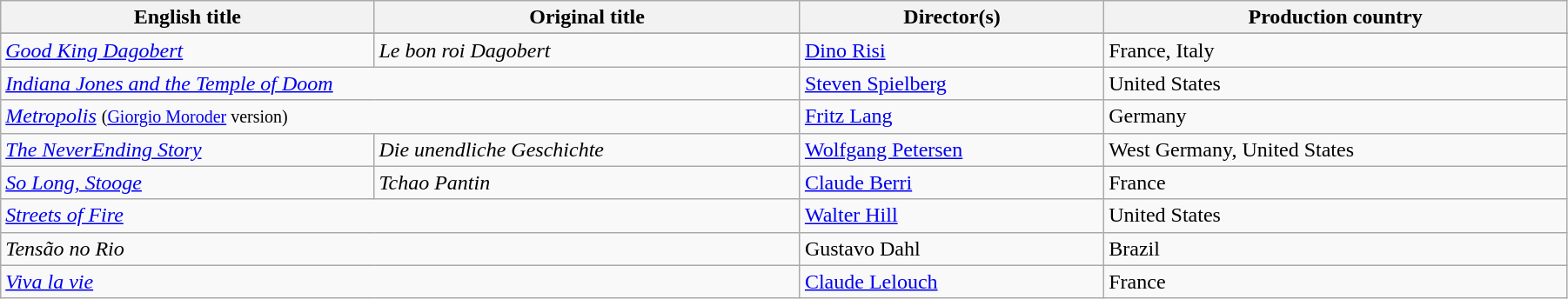<table class="wikitable" width="95%">
<tr>
<th>English title</th>
<th>Original title</th>
<th>Director(s)</th>
<th>Production country</th>
</tr>
<tr>
</tr>
<tr>
<td><em><a href='#'>Good King Dagobert</a></em></td>
<td><em>Le bon roi Dagobert</em></td>
<td><a href='#'>Dino Risi</a></td>
<td>France, Italy</td>
</tr>
<tr>
<td colspan=2><em><a href='#'>Indiana Jones and the Temple of Doom</a></em></td>
<td><a href='#'>Steven Spielberg</a></td>
<td>United States</td>
</tr>
<tr>
<td colspan=2><em><a href='#'>Metropolis</a></em> <small>(<a href='#'>Giorgio Moroder</a> version)</small></td>
<td><a href='#'>Fritz Lang</a></td>
<td>Germany</td>
</tr>
<tr>
<td><em><a href='#'>The NeverEnding Story</a></em></td>
<td><em>Die unendliche Geschichte</em></td>
<td><a href='#'>Wolfgang Petersen</a></td>
<td>West Germany, United States</td>
</tr>
<tr>
<td><em><a href='#'>So Long, Stooge</a></em></td>
<td><em>Tchao Pantin</em></td>
<td><a href='#'>Claude Berri</a></td>
<td>France</td>
</tr>
<tr>
<td colspan=2><em><a href='#'>Streets of Fire</a></em></td>
<td><a href='#'>Walter Hill</a></td>
<td>United States</td>
</tr>
<tr>
<td colspan=2><em>Tensão no Rio</em></td>
<td>Gustavo Dahl</td>
<td>Brazil</td>
</tr>
<tr>
<td colspan=2><em><a href='#'>Viva la vie</a></em></td>
<td><a href='#'>Claude Lelouch</a></td>
<td>France</td>
</tr>
</table>
